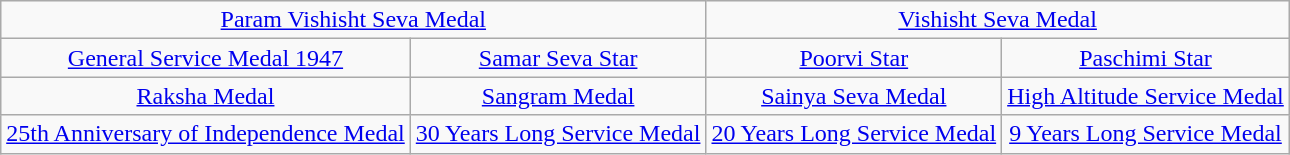<table class="wikitable" style="margin:1em auto; text-align:center;">
<tr>
<td colspan="2"><a href='#'>Param Vishisht Seva Medal</a></td>
<td colspan="2"><a href='#'>Vishisht Seva Medal</a></td>
</tr>
<tr>
<td><a href='#'>General Service Medal 1947</a></td>
<td><a href='#'>Samar Seva Star</a></td>
<td><a href='#'>Poorvi Star</a></td>
<td><a href='#'>Paschimi Star</a></td>
</tr>
<tr>
<td><a href='#'>Raksha Medal</a></td>
<td><a href='#'>Sangram Medal</a></td>
<td><a href='#'>Sainya Seva Medal</a></td>
<td><a href='#'>High Altitude Service Medal</a></td>
</tr>
<tr>
<td><a href='#'>25th Anniversary of Independence Medal</a></td>
<td><a href='#'>30 Years Long Service Medal</a></td>
<td><a href='#'>20 Years Long Service Medal</a></td>
<td><a href='#'>9 Years Long Service Medal</a></td>
</tr>
</table>
